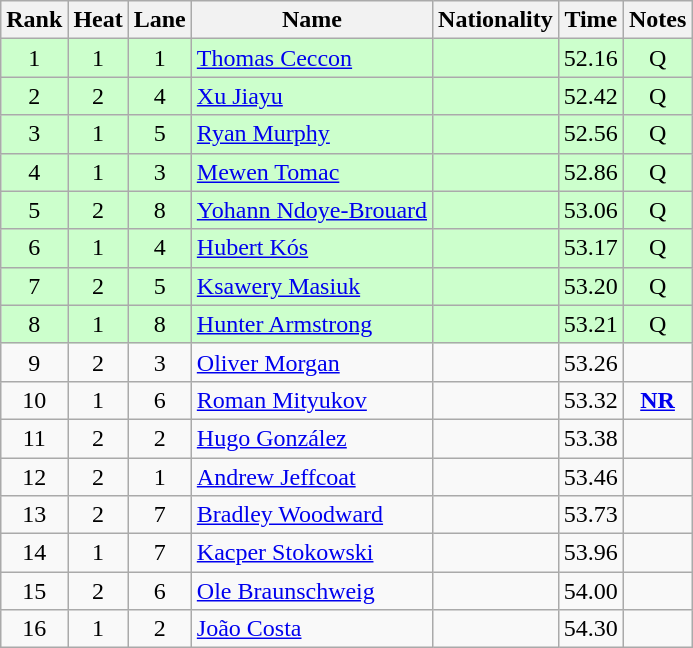<table class="wikitable sortable" style="text-align:center">
<tr>
<th>Rank</th>
<th>Heat</th>
<th>Lane</th>
<th>Name</th>
<th>Nationality</th>
<th>Time</th>
<th>Notes</th>
</tr>
<tr bgcolor=ccffcc>
<td>1</td>
<td>1</td>
<td>1</td>
<td align=left><a href='#'>Thomas Ceccon</a></td>
<td align=left></td>
<td>52.16</td>
<td>Q</td>
</tr>
<tr bgcolor=ccffcc>
<td>2</td>
<td>2</td>
<td>4</td>
<td align=left><a href='#'>Xu Jiayu</a></td>
<td align=left></td>
<td>52.42</td>
<td>Q</td>
</tr>
<tr bgcolor=ccffcc>
<td>3</td>
<td>1</td>
<td>5</td>
<td align=left><a href='#'>Ryan Murphy</a></td>
<td align=left></td>
<td>52.56</td>
<td>Q</td>
</tr>
<tr bgcolor=ccffcc>
<td>4</td>
<td>1</td>
<td>3</td>
<td align=left><a href='#'>Mewen Tomac</a></td>
<td align=left></td>
<td>52.86</td>
<td>Q</td>
</tr>
<tr bgcolor=ccffcc>
<td>5</td>
<td>2</td>
<td>8</td>
<td align=left><a href='#'>Yohann Ndoye-Brouard</a></td>
<td align=left></td>
<td>53.06</td>
<td>Q</td>
</tr>
<tr bgcolor=ccffcc>
<td>6</td>
<td>1</td>
<td>4</td>
<td align=left><a href='#'>Hubert Kós</a></td>
<td align=left></td>
<td>53.17</td>
<td>Q</td>
</tr>
<tr bgcolor=ccffcc>
<td>7</td>
<td>2</td>
<td>5</td>
<td align=left><a href='#'>Ksawery Masiuk</a></td>
<td align=left></td>
<td>53.20</td>
<td>Q</td>
</tr>
<tr bgcolor=ccffcc>
<td>8</td>
<td>1</td>
<td>8</td>
<td align=left><a href='#'>Hunter Armstrong</a></td>
<td align=left></td>
<td>53.21</td>
<td>Q</td>
</tr>
<tr>
<td>9</td>
<td>2</td>
<td>3</td>
<td align=left><a href='#'>Oliver Morgan</a></td>
<td align=left></td>
<td>53.26</td>
<td></td>
</tr>
<tr>
<td>10</td>
<td>1</td>
<td>6</td>
<td align=left><a href='#'>Roman Mityukov</a></td>
<td align=left></td>
<td>53.32</td>
<td><strong><a href='#'>NR</a></strong></td>
</tr>
<tr>
<td>11</td>
<td>2</td>
<td>2</td>
<td align=left><a href='#'>Hugo González</a></td>
<td align=left></td>
<td>53.38</td>
<td></td>
</tr>
<tr>
<td>12</td>
<td>2</td>
<td>1</td>
<td align=left><a href='#'>Andrew Jeffcoat</a></td>
<td align=left></td>
<td>53.46</td>
<td></td>
</tr>
<tr>
<td>13</td>
<td>2</td>
<td>7</td>
<td align=left><a href='#'>Bradley Woodward</a></td>
<td align=left></td>
<td>53.73</td>
<td></td>
</tr>
<tr>
<td>14</td>
<td>1</td>
<td>7</td>
<td align=left><a href='#'>Kacper Stokowski</a></td>
<td align=left></td>
<td>53.96</td>
<td></td>
</tr>
<tr>
<td>15</td>
<td>2</td>
<td>6</td>
<td align=left><a href='#'>Ole Braunschweig</a></td>
<td align=left></td>
<td>54.00</td>
<td></td>
</tr>
<tr>
<td>16</td>
<td>1</td>
<td>2</td>
<td align=left><a href='#'>João Costa</a></td>
<td align=left></td>
<td>54.30</td>
<td></td>
</tr>
</table>
